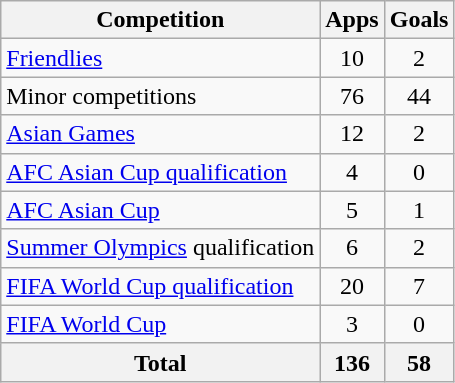<table class="wikitable" style="text-align:center">
<tr>
<th>Competition</th>
<th>Apps</th>
<th>Goals</th>
</tr>
<tr>
<td style="text-align:left"><a href='#'>Friendlies</a></td>
<td>10</td>
<td>2</td>
</tr>
<tr>
<td style="text-align:left">Minor competitions</td>
<td>76</td>
<td>44</td>
</tr>
<tr>
<td style="text-align:left"><a href='#'>Asian Games</a></td>
<td>12</td>
<td>2</td>
</tr>
<tr>
<td style="text-align:left"><a href='#'>AFC Asian Cup qualification</a></td>
<td>4</td>
<td>0</td>
</tr>
<tr>
<td style="text-align:left"><a href='#'>AFC Asian Cup</a></td>
<td>5</td>
<td>1</td>
</tr>
<tr>
<td style="text-align:left"><a href='#'>Summer Olympics</a> qualification</td>
<td>6</td>
<td>2</td>
</tr>
<tr>
<td style="text-align:left"><a href='#'>FIFA World Cup qualification</a></td>
<td>20</td>
<td>7</td>
</tr>
<tr>
<td style="text-align:left"><a href='#'>FIFA World Cup</a></td>
<td>3</td>
<td>0</td>
</tr>
<tr>
<th>Total</th>
<th>136</th>
<th>58</th>
</tr>
</table>
